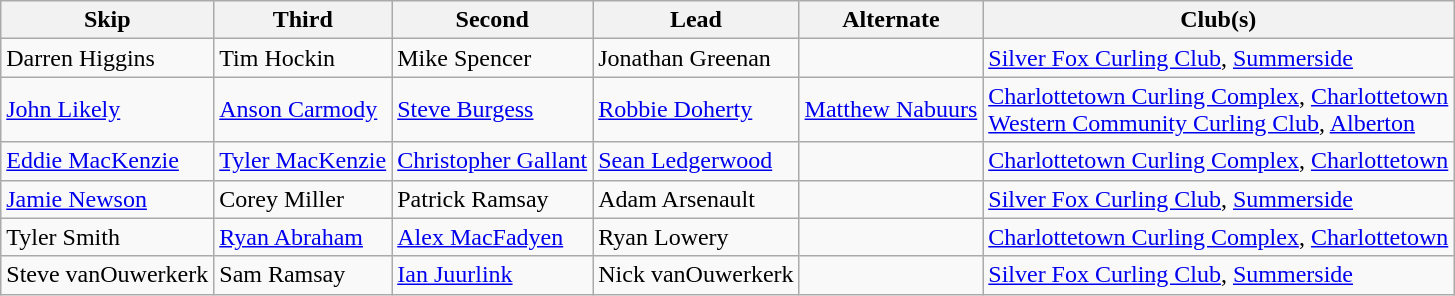<table class="wikitable">
<tr>
<th>Skip</th>
<th>Third</th>
<th>Second</th>
<th>Lead</th>
<th>Alternate</th>
<th>Club(s)</th>
</tr>
<tr>
<td>Darren Higgins</td>
<td>Tim Hockin</td>
<td>Mike Spencer</td>
<td>Jonathan Greenan</td>
<td></td>
<td><a href='#'>Silver Fox Curling Club</a>, <a href='#'>Summerside</a></td>
</tr>
<tr>
<td><a href='#'>John Likely</a></td>
<td><a href='#'>Anson Carmody</a></td>
<td><a href='#'>Steve Burgess</a></td>
<td><a href='#'>Robbie Doherty</a></td>
<td><a href='#'>Matthew Nabuurs</a></td>
<td><a href='#'>Charlottetown Curling Complex</a>, <a href='#'>Charlottetown</a> <br> <a href='#'>Western Community Curling Club</a>, <a href='#'>Alberton</a></td>
</tr>
<tr>
<td><a href='#'>Eddie MacKenzie</a></td>
<td><a href='#'>Tyler MacKenzie</a></td>
<td><a href='#'>Christopher Gallant</a></td>
<td><a href='#'>Sean Ledgerwood</a></td>
<td></td>
<td><a href='#'>Charlottetown Curling Complex</a>, <a href='#'>Charlottetown</a></td>
</tr>
<tr>
<td><a href='#'>Jamie Newson</a></td>
<td>Corey Miller</td>
<td>Patrick Ramsay</td>
<td>Adam Arsenault</td>
<td></td>
<td><a href='#'>Silver Fox Curling Club</a>, <a href='#'>Summerside</a></td>
</tr>
<tr>
<td>Tyler Smith</td>
<td><a href='#'>Ryan Abraham</a></td>
<td><a href='#'>Alex MacFadyen</a></td>
<td>Ryan Lowery</td>
<td></td>
<td><a href='#'>Charlottetown Curling Complex</a>, <a href='#'>Charlottetown</a></td>
</tr>
<tr>
<td>Steve vanOuwerkerk</td>
<td>Sam Ramsay</td>
<td><a href='#'>Ian Juurlink</a></td>
<td>Nick vanOuwerkerk</td>
<td></td>
<td><a href='#'>Silver Fox Curling Club</a>, <a href='#'>Summerside</a></td>
</tr>
</table>
